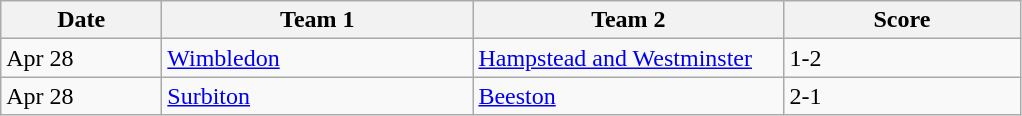<table class="wikitable">
<tr>
<th width=100>Date</th>
<th width=200>Team 1</th>
<th width=200>Team 2</th>
<th width=150>Score</th>
</tr>
<tr>
<td>Apr 28</td>
<td><a href='#'>Wimbledon</a></td>
<td><a href='#'>Hampstead and Westminster</a></td>
<td>1-2</td>
</tr>
<tr>
<td>Apr 28</td>
<td><a href='#'>Surbiton</a></td>
<td><a href='#'>Beeston</a></td>
<td>2-1</td>
</tr>
</table>
